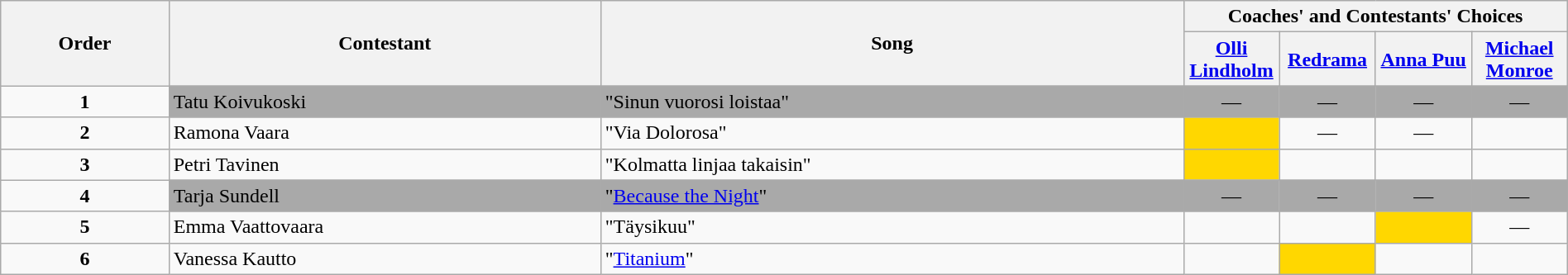<table class="wikitable" style="width:100%;">
<tr>
<th rowspan=2>Order</th>
<th rowspan=2>Contestant</th>
<th rowspan=2>Song</th>
<th colspan=4>Coaches' and Contestants' Choices</th>
</tr>
<tr>
<th width="70"><a href='#'>Olli Lindholm</a></th>
<th width="70"><a href='#'>Redrama</a></th>
<th width="70"><a href='#'>Anna Puu</a></th>
<th width="70"><a href='#'>Michael Monroe</a></th>
</tr>
<tr>
<td align="center"><strong>1</strong></td>
<td style="background:darkgrey;text-align:left;">Tatu Koivukoski</td>
<td style="background:darkgrey;text-align:left;">"Sinun vuorosi loistaa"</td>
<td style="background:darkgrey;text-align:center;">—</td>
<td style="background:darkgrey;text-align:center;">—</td>
<td style="background:darkgrey;text-align:center;">—</td>
<td style="background:darkgrey;text-align:center;">—</td>
</tr>
<tr>
<td align="center"><strong>2</strong></td>
<td>Ramona Vaara</td>
<td>"Via Dolorosa"</td>
<td style="background:gold;text-align:center;"></td>
<td align="center">—</td>
<td align="center">—</td>
<td style=";text-align:center;"></td>
</tr>
<tr>
<td align="center"><strong>3</strong></td>
<td>Petri Tavinen</td>
<td>"Kolmatta linjaa takaisin"</td>
<td style="background:gold;text-align:center;"></td>
<td style=";text-align:center;"></td>
<td style=";text-align:center;"></td>
<td style=";text-align:center;"></td>
</tr>
<tr>
<td align="center"><strong>4</strong></td>
<td style="background:darkgrey;text-align:left;">Tarja Sundell</td>
<td style="background:darkgrey;text-align:left;">"<a href='#'>Because the Night</a>"</td>
<td style="background:darkgrey;text-align:center;">—</td>
<td style="background:darkgrey;text-align:center;">—</td>
<td style="background:darkgrey;text-align:center;">—</td>
<td style="background:darkgrey;text-align:center;">—</td>
</tr>
<tr>
<td align="center"><strong>5</strong></td>
<td>Emma Vaattovaara</td>
<td>"Täysikuu"</td>
<td style=";text-align:center;"></td>
<td style=";text-align:center;"></td>
<td style="background:gold;text-align:center;"></td>
<td align="center">—</td>
</tr>
<tr>
<td align="center"><strong>6</strong></td>
<td>Vanessa Kautto</td>
<td>"<a href='#'>Titanium</a>"</td>
<td style=";text-align:center;"></td>
<td style="background:gold;text-align:center;"></td>
<td style=";text-align:center;"></td>
<td style=";text-align:center;"></td>
</tr>
</table>
